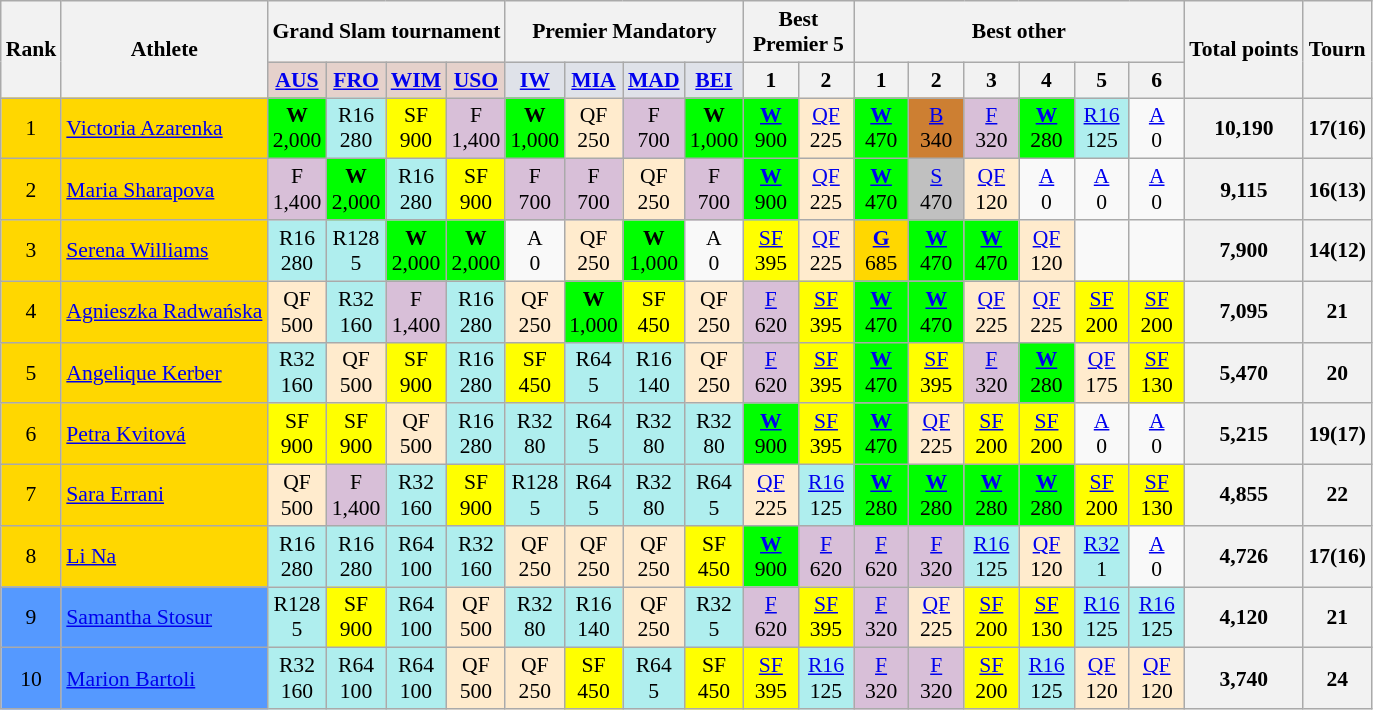<table class=wikitable style=font-size:90%;text-align:center>
<tr>
<th rowspan=2>Rank</th>
<th rowspan=2>Athlete</th>
<th colspan=4>Grand Slam tournament</th>
<th colspan=4>Premier Mandatory</th>
<th colspan=2>Best Premier 5</th>
<th colspan=6>Best other</th>
<th rowspan=2>Total points</th>
<th rowspan=2>Tourn</th>
</tr>
<tr>
<td bgcolor=#e5d1cb><strong><a href='#'>AUS</a></strong></td>
<td bgcolor=#e5d1cb><strong><a href='#'>FRO</a></strong></td>
<td bgcolor=#e5d1cb><strong><a href='#'>WIM</a></strong></td>
<td bgcolor=#e5d1cb><strong><a href='#'>USO</a></strong></td>
<td bgcolor=#dfe2e9><strong><a href='#'>IW</a></strong></td>
<td bgcolor=#dfe2e9><strong><a href='#'>MIA</a></strong></td>
<td bgcolor=#dfe2e9><strong><a href='#'>MAD</a></strong></td>
<td bgcolor=#dfe2e9><strong><a href='#'>BEI</a></strong></td>
<th width=30>1</th>
<th width=30>2</th>
<th width=30>1</th>
<th width=30>2</th>
<th width=30>3</th>
<th width=30>4</th>
<th width=30>5</th>
<th width=30>6</th>
</tr>
<tr>
<td bgcolor=gold>1</td>
<td align=left bgcolor=gold> <a href='#'>Victoria Azarenka</a></td>
<td bgcolor=lime> <strong>W</strong><br>2,000</td>
<td bgcolor=#afeeee> R16<br>280</td>
<td bgcolor=#FFFF00>SF<br>900</td>
<td bgcolor=#D8BFD8>F<br>1,400</td>
<td bgcolor=lime> <strong>W</strong><br>1,000</td>
<td bgcolor=#ffebcd> QF<br>250</td>
<td bgcolor=#D8BFD8> F<br>700</td>
<td bgcolor=lime> <strong>W</strong><br>1,000</td>
<td bgcolor=lime><strong><a href='#'>W</a></strong><br>900</td>
<td bgcolor=#ffebcd><a href='#'>QF</a><br>225</td>
<td bgcolor=lime><strong><a href='#'>W</a></strong><br>470</td>
<td bgcolor=cd7f32><a href='#'>B</a><br>340</td>
<td bgcolor=#D8BFD8><a href='#'>F</a><br>320</td>
<td bgcolor=lime><strong><a href='#'>W</a></strong><br>280</td>
<td bgcolor=#afeeee><a href='#'>R16</a><br>125</td>
<td><a href='#'>A</a><br>0</td>
<th>10,190</th>
<th>17(16)</th>
</tr>
<tr>
<td bgcolor=gold>2</td>
<td align=left bgcolor=gold> <a href='#'>Maria Sharapova</a></td>
<td bgcolor=#D8BFD8> F<br>1,400</td>
<td bgcolor=lime> <strong>W</strong><br>2,000</td>
<td bgcolor=#afeeee>R16<br>280</td>
<td bgcolor=#FFFF00>SF<br>900</td>
<td bgcolor=#D8BFD8> F<br>700</td>
<td bgcolor=#D8BFD8> F<br>700</td>
<td bgcolor=#ffebcd> QF<br>250</td>
<td bgcolor=#D8BFD8> F<br>700</td>
<td bgcolor=lime><strong><a href='#'>W</a></strong><br>900</td>
<td bgcolor=#ffebcd><a href='#'>QF</a><br>225</td>
<td bgcolor=lime><strong><a href='#'>W</a></strong><br>470</td>
<td bgcolor=silver><a href='#'>S</a><br>470</td>
<td bgcolor=#ffebcd><a href='#'>QF</a><br>120</td>
<td><a href='#'>A</a><br>0</td>
<td><a href='#'>A</a><br>0</td>
<td><a href='#'>A</a><br>0</td>
<th>9,115</th>
<th>16(13)</th>
</tr>
<tr>
<td bgcolor=gold>3</td>
<td align=left bgcolor=gold> <a href='#'>Serena Williams</a></td>
<td bgcolor=#afeeee> R16<br>280</td>
<td bgcolor=#afeeee> R128<br>5</td>
<td bgcolor=lime><strong>W</strong><br>2,000</td>
<td bgcolor=lime><strong>W</strong><br>2,000</td>
<td> A<br>0</td>
<td bgcolor=#ffebcd> QF<br>250</td>
<td bgcolor=lime> <strong>W</strong><br>1,000</td>
<td> A<br>0</td>
<td bgcolor=#FFFF00><a href='#'>SF</a><br>395</td>
<td bgcolor=#ffebcd><a href='#'>QF</a><br>225</td>
<td bgcolor=gold><strong><a href='#'>G</a></strong><br>685</td>
<td bgcolor=lime><strong><a href='#'>W</a></strong><br>470</td>
<td bgcolor=lime><strong><a href='#'>W</a></strong><br>470</td>
<td bgcolor=#ffebcd><a href='#'>QF</a><br>120</td>
<td></td>
<td></td>
<th>7,900</th>
<th>14(12)</th>
</tr>
<tr>
<td bgcolor=gold>4</td>
<td align=left bgcolor=gold> <a href='#'>Agnieszka Radwańska</a></td>
<td bgcolor=#ffebcd> QF<br>500</td>
<td bgcolor=#afeeee> R32<br>160</td>
<td bgcolor=#D8BFD8>F<br>1,400</td>
<td bgcolor=#AFEEEE>R16<br>280</td>
<td bgcolor=#ffebcd> QF<br>250</td>
<td bgcolor=lime> <strong>W</strong><br>1,000</td>
<td bgcolor=#FFFF00> SF<br>450</td>
<td bgcolor=#ffebcd> QF<br>250</td>
<td bgcolor=#D8BFD8><a href='#'>F</a><br>620</td>
<td bgcolor=#FFFF00><a href='#'>SF</a><br>395</td>
<td bgcolor=lime><strong><a href='#'>W</a></strong><br>470</td>
<td bgcolor=lime><strong><a href='#'>W</a></strong><br>470</td>
<td bgcolor=#ffebcd><a href='#'>QF</a><br>225</td>
<td bgcolor=#ffebcd><a href='#'>QF</a><br>225</td>
<td bgcolor=#FFFF00><a href='#'>SF</a><br>200</td>
<td bgcolor=#FFFF00><a href='#'>SF</a><br>200</td>
<th>7,095</th>
<th>21</th>
</tr>
<tr>
<td bgcolor=gold>5</td>
<td align=left bgcolor=gold> <a href='#'>Angelique Kerber</a></td>
<td bgcolor=#afeeee> R32<br>160</td>
<td bgcolor=#ffebcd> QF<br>500</td>
<td bgcolor=#FFFF00>SF<br>900</td>
<td bgcolor=#AFEEEE>R16<br>280</td>
<td bgcolor=#FFFF00> SF<br>450</td>
<td bgcolor=#afeeee> R64<br>5</td>
<td bgcolor=#afeeee> R16<br>140</td>
<td bgcolor=#ffebcd> QF<br>250</td>
<td bgcolor=#D8BFD8><a href='#'>F</a><br>620</td>
<td bgcolor=#FFFF00><a href='#'>SF</a><br>395</td>
<td bgcolor=lime><strong><a href='#'>W</a></strong><br>470</td>
<td bgcolor=#FFFF00><a href='#'>SF</a><br>395</td>
<td bgcolor=#D8BFD8><a href='#'>F</a><br>320</td>
<td bgcolor=lime><strong><a href='#'>W</a></strong><br>280</td>
<td bgcolor=#ffebcd><a href='#'>QF</a><br>175</td>
<td bgcolor=#FFFF00><a href='#'>SF</a><br>130</td>
<th>5,470</th>
<th>20</th>
</tr>
<tr>
<td bgcolor=gold>6</td>
<td align=left bgcolor=gold> <a href='#'>Petra Kvitová</a></td>
<td bgcolor=#FFFF00> SF<br>900</td>
<td bgcolor=#FFFF00> SF<br>900</td>
<td bgcolor=#ffebcd>QF<br>500</td>
<td bgcolor=#AFEEEE>R16<br>280</td>
<td bgcolor=#afeeee> R32<br>80</td>
<td bgcolor=#afeeee> R64<br>5</td>
<td bgcolor=#afeeee> R32<br>80</td>
<td bgcolor=#afeeee> R32<br>80</td>
<td bgcolor=lime><strong><a href='#'>W</a></strong><br>900</td>
<td bgcolor=#FFFF00><a href='#'>SF</a><br>395</td>
<td bgcolor=lime><strong><a href='#'>W</a></strong><br>470</td>
<td bgcolor=#ffebcd><a href='#'>QF</a><br>225</td>
<td bgcolor=#FFFF00><a href='#'>SF</a><br>200</td>
<td bgcolor=#FFFF00><a href='#'>SF</a><br>200</td>
<td><a href='#'>A</a><br>0</td>
<td><a href='#'>A</a><br>0</td>
<th>5,215</th>
<th>19(17)</th>
</tr>
<tr>
<td bgcolor=gold>7</td>
<td align=left bgcolor=gold> <a href='#'>Sara Errani</a></td>
<td bgcolor=#FFEBCD> QF<br>500</td>
<td bgcolor=#D8BFD8> F<br>1,400</td>
<td bgcolor=#AFEEEE>R32<br>160</td>
<td bgcolor=#FFFF00>SF<br>900</td>
<td bgcolor=#AFEEEE> R128<br>5</td>
<td bgcolor=#AFEEEE> R64<br>5</td>
<td bgcolor=#AFEEEE> R32<br>80</td>
<td bgcolor=#afeeee> R64<br>5</td>
<td bgcolor=#ffebcd><a href='#'>QF</a><br>225</td>
<td bgcolor=#AFEEEE><a href='#'>R16</a><br>125</td>
<td bgcolor=lime><strong><a href='#'>W</a></strong><br>280</td>
<td bgcolor=lime><strong><a href='#'>W</a></strong><br>280</td>
<td bgcolor=lime><strong><a href='#'>W</a></strong><br>280</td>
<td bgcolor=lime><strong><a href='#'>W</a></strong><br>280</td>
<td bgcolor=#FFFF00><a href='#'>SF</a><br>200</td>
<td bgcolor=#FFFF00><a href='#'>SF</a><br>130</td>
<th>4,855</th>
<th>22</th>
</tr>
<tr>
<td bgcolor=gold>8</td>
<td align=left bgcolor=gold> <a href='#'>Li Na</a></td>
<td bgcolor=#AFEEEE> R16<br>280</td>
<td bgcolor=#AFEEEE> R16<br>280</td>
<td bgcolor=#AFEEEE>R64<br>100</td>
<td bgcolor=#AFEEEE>R32<br>160</td>
<td bgcolor=#FFEBCD> QF<br>250</td>
<td bgcolor=#FFEBCD> QF<br>250</td>
<td bgcolor=#FFEBCD> QF<br>250</td>
<td bgcolor=#FFFF00> SF<br>450</td>
<td bgcolor=lime><strong><a href='#'>W</a></strong><br>900</td>
<td bgcolor=#D8BFD8><a href='#'>F</a><br>620</td>
<td bgcolor=#D8BFD8><a href='#'>F</a><br>620</td>
<td bgcolor=#D8BFD8><a href='#'>F</a><br>320</td>
<td bgcolor=#afeeee><a href='#'>R16</a><br>125</td>
<td bgcolor=#ffebcd><a href='#'>QF</a><br>120</td>
<td bgcolor=#AFEEEE><a href='#'>R32</a><br>1</td>
<td><a href='#'>A</a><br>0</td>
<th>4,726</th>
<th>17(16)</th>
</tr>
<tr>
<td style="background:#59f;">9</td>
<td align=left style="background:#59f;"> <a href='#'>Samantha Stosur</a></td>
<td bgcolor=#AFEEEE> R128<br>5</td>
<td bgcolor=#FFFF00> SF<br>900</td>
<td bgcolor=#AFEEEE>R64<br>100</td>
<td bgcolor=#FFEBCD>QF<br>500</td>
<td bgcolor=#AFEEEE> R32<br>80</td>
<td bgcolor=#AFEEEE> R16<br>140</td>
<td bgcolor=#FFEBCD> QF<br>250</td>
<td bgcolor=#afeeee> R32<br>5</td>
<td bgcolor=#D8BFD8><a href='#'>F</a><br>620</td>
<td bgcolor=#FFFF00><a href='#'>SF</a><br>395</td>
<td bgcolor=#D8BFD8><a href='#'>F</a><br>320</td>
<td bgcolor=#FFEBCD><a href='#'>QF</a><br>225</td>
<td bgcolor=#FFFF00><a href='#'>SF</a><br>200</td>
<td bgcolor=#FFFF00><a href='#'>SF</a><br>130</td>
<td bgcolor=#AFEEEE><a href='#'>R16</a><br>125</td>
<td bgcolor=#AFEEEE><a href='#'>R16</a><br>125</td>
<th>4,120</th>
<th>21</th>
</tr>
<tr>
<td style="background:#59f;">10</td>
<td align=left style="background:#59f;"> <a href='#'>Marion Bartoli</a></td>
<td bgcolor=#AFEEEE> R32<br>160</td>
<td bgcolor=#AFEEEE> R64<br>100</td>
<td bgcolor=#AFEEEE>R64<br>100</td>
<td bgcolor=#FFEBCD>QF<br>500</td>
<td bgcolor=#FFEBCD> QF<br>250</td>
<td bgcolor=#FFFF00> SF<br>450</td>
<td bgcolor=#AFEEEE> R64<br>5</td>
<td bgcolor=#FFFFOO> SF<br>450</td>
<td bgcolor=#FFFFOO><a href='#'>SF</a><br>395</td>
<td bgcolor=#AFEEEE><a href='#'>R16</a><br>125</td>
<td bgcolor=#D8BFD8><a href='#'>F</a><br>320</td>
<td bgcolor=#D8BFD8><a href='#'>F</a><br>320</td>
<td bgcolor=#FFFF00><a href='#'>SF</a><br>200</td>
<td bgcolor=#AFEEEE><a href='#'>R16</a><br>125</td>
<td bgcolor=#FFEBCD><a href='#'>QF</a><br>120</td>
<td bgcolor=#FFEBCD><a href='#'>QF</a><br>120</td>
<th>3,740</th>
<th>24</th>
</tr>
</table>
